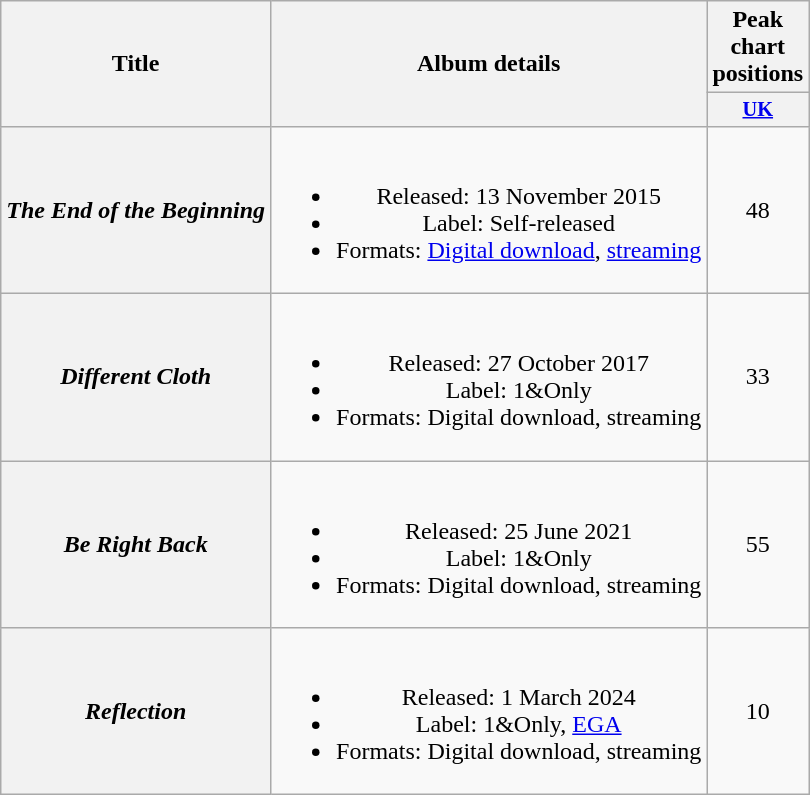<table class="wikitable plainrowheaders" style="text-align:center;">
<tr>
<th scope="col" rowspan="2">Title</th>
<th scope="col" rowspan="2">Album details</th>
<th scope="col" colspan="1">Peak chart positions</th>
</tr>
<tr>
<th scope="col" style="width:3em;font-size:85%;"><a href='#'>UK</a><br></th>
</tr>
<tr>
<th scope="row"><em>The End of the Beginning</em></th>
<td><br><ul><li>Released: 13 November 2015</li><li>Label: Self-released</li><li>Formats: <a href='#'>Digital download</a>, <a href='#'>streaming</a></li></ul></td>
<td>48</td>
</tr>
<tr>
<th scope="row"><em>Different Cloth</em></th>
<td><br><ul><li>Released: 27 October 2017</li><li>Label: 1&Only</li><li>Formats: Digital download, streaming</li></ul></td>
<td>33</td>
</tr>
<tr>
<th scope="row"><em>Be Right Back</em></th>
<td><br><ul><li>Released: 25 June 2021</li><li>Label: 1&Only</li><li>Formats: Digital download, streaming</li></ul></td>
<td>55</td>
</tr>
<tr>
<th scope="row"><em>Reflection</em></th>
<td><br><ul><li>Released: 1 March 2024</li><li>Label: 1&Only, <a href='#'>EGA</a></li><li>Formats: Digital download, streaming</li></ul></td>
<td>10</td>
</tr>
</table>
